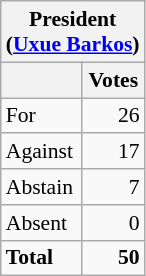<table class="wikitable" style="font-size:90%; text-align:right;">
<tr>
<th colspan="2">President<br>(<a href='#'>Uxue Barkos</a>)</th>
</tr>
<tr>
<th></th>
<th>Votes</th>
</tr>
<tr>
<td align=left>For</td>
<td>26</td>
</tr>
<tr>
<td align=left>Against</td>
<td>17</td>
</tr>
<tr>
<td align=left>Abstain</td>
<td>7</td>
</tr>
<tr>
<td align=left>Absent</td>
<td>0</td>
</tr>
<tr style="font-weight:bold">
<td align=left>Total</td>
<td>50</td>
</tr>
</table>
